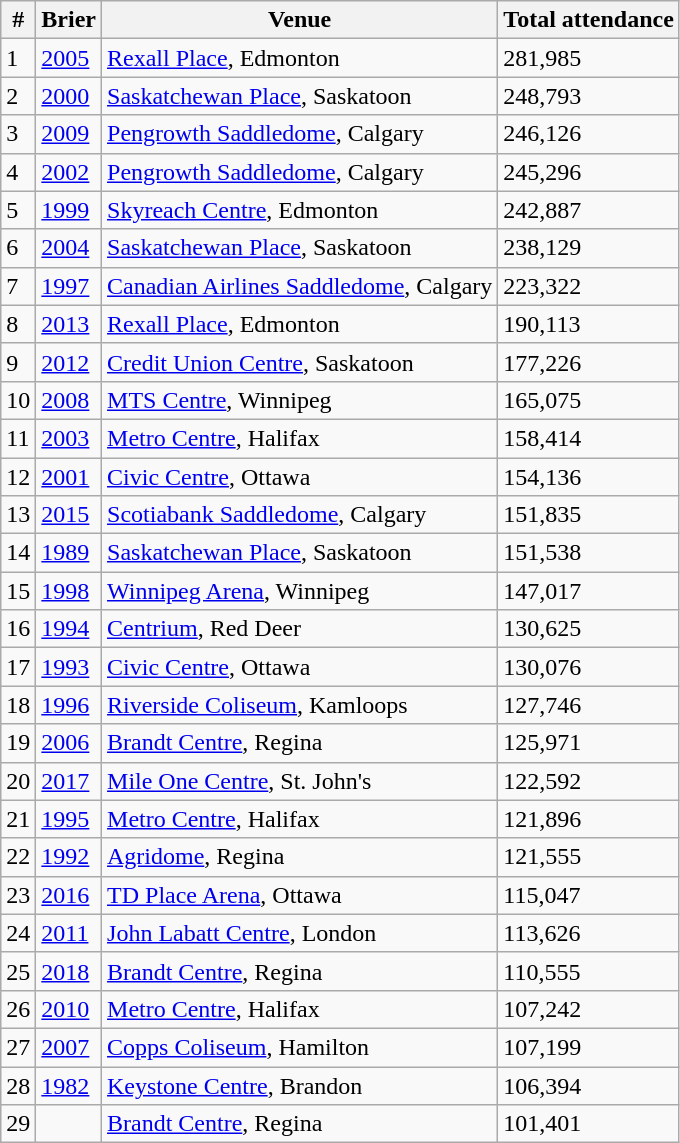<table class="wikitable sortable">
<tr>
<th scope="col">#</th>
<th scope="col">Brier</th>
<th scope="col">Venue</th>
<th scope="col">Total attendance</th>
</tr>
<tr>
<td>1</td>
<td><a href='#'>2005</a></td>
<td><a href='#'>Rexall Place</a>, Edmonton</td>
<td>281,985</td>
</tr>
<tr>
<td>2</td>
<td><a href='#'>2000</a></td>
<td><a href='#'>Saskatchewan Place</a>, Saskatoon</td>
<td>248,793</td>
</tr>
<tr>
<td>3</td>
<td><a href='#'>2009</a></td>
<td><a href='#'>Pengrowth Saddledome</a>, Calgary</td>
<td>246,126</td>
</tr>
<tr>
<td>4</td>
<td><a href='#'>2002</a></td>
<td><a href='#'>Pengrowth Saddledome</a>, Calgary</td>
<td>245,296</td>
</tr>
<tr>
<td>5</td>
<td><a href='#'>1999</a></td>
<td><a href='#'>Skyreach Centre</a>, Edmonton</td>
<td>242,887</td>
</tr>
<tr>
<td>6</td>
<td><a href='#'>2004</a></td>
<td><a href='#'>Saskatchewan Place</a>, Saskatoon</td>
<td>238,129</td>
</tr>
<tr>
<td>7</td>
<td><a href='#'>1997</a></td>
<td><a href='#'>Canadian Airlines Saddledome</a>, Calgary</td>
<td>223,322</td>
</tr>
<tr>
<td>8</td>
<td><a href='#'>2013</a></td>
<td><a href='#'>Rexall Place</a>, Edmonton</td>
<td>190,113</td>
</tr>
<tr>
<td>9</td>
<td><a href='#'>2012</a></td>
<td><a href='#'>Credit Union Centre</a>, Saskatoon</td>
<td>177,226</td>
</tr>
<tr>
<td>10</td>
<td><a href='#'>2008</a></td>
<td><a href='#'>MTS Centre</a>, Winnipeg</td>
<td>165,075</td>
</tr>
<tr>
<td>11</td>
<td><a href='#'>2003</a></td>
<td><a href='#'>Metro Centre</a>, Halifax</td>
<td>158,414</td>
</tr>
<tr>
<td>12</td>
<td><a href='#'>2001</a></td>
<td><a href='#'>Civic Centre</a>, Ottawa</td>
<td>154,136</td>
</tr>
<tr>
<td>13</td>
<td><a href='#'>2015</a></td>
<td><a href='#'>Scotiabank Saddledome</a>, Calgary</td>
<td>151,835</td>
</tr>
<tr>
<td>14</td>
<td><a href='#'>1989</a></td>
<td><a href='#'>Saskatchewan Place</a>, Saskatoon</td>
<td>151,538</td>
</tr>
<tr>
<td>15</td>
<td><a href='#'>1998</a></td>
<td><a href='#'>Winnipeg Arena</a>, Winnipeg</td>
<td>147,017</td>
</tr>
<tr>
<td>16</td>
<td><a href='#'>1994</a></td>
<td><a href='#'>Centrium</a>, Red Deer</td>
<td>130,625</td>
</tr>
<tr>
<td>17</td>
<td><a href='#'>1993</a></td>
<td><a href='#'>Civic Centre</a>, Ottawa</td>
<td>130,076</td>
</tr>
<tr>
<td>18</td>
<td><a href='#'>1996</a></td>
<td><a href='#'>Riverside Coliseum</a>, Kamloops</td>
<td>127,746</td>
</tr>
<tr>
<td>19</td>
<td><a href='#'>2006</a></td>
<td><a href='#'>Brandt Centre</a>, Regina</td>
<td>125,971</td>
</tr>
<tr>
<td>20</td>
<td><a href='#'>2017</a></td>
<td><a href='#'>Mile One Centre</a>, St. John's</td>
<td>122,592</td>
</tr>
<tr>
<td>21</td>
<td><a href='#'>1995</a></td>
<td><a href='#'>Metro Centre</a>, Halifax</td>
<td>121,896</td>
</tr>
<tr>
<td>22</td>
<td><a href='#'>1992</a></td>
<td><a href='#'>Agridome</a>, Regina</td>
<td>121,555</td>
</tr>
<tr>
<td>23</td>
<td><a href='#'>2016</a></td>
<td><a href='#'>TD Place Arena</a>, Ottawa</td>
<td>115,047</td>
</tr>
<tr>
<td>24</td>
<td><a href='#'>2011</a></td>
<td><a href='#'>John Labatt Centre</a>, London</td>
<td>113,626</td>
</tr>
<tr>
<td>25</td>
<td><a href='#'>2018</a></td>
<td><a href='#'>Brandt Centre</a>, Regina</td>
<td>110,555</td>
</tr>
<tr>
<td>26</td>
<td><a href='#'>2010</a></td>
<td><a href='#'>Metro Centre</a>, Halifax</td>
<td>107,242</td>
</tr>
<tr>
<td>27</td>
<td><a href='#'>2007</a></td>
<td><a href='#'>Copps Coliseum</a>, Hamilton</td>
<td>107,199</td>
</tr>
<tr>
<td>28</td>
<td><a href='#'>1982</a></td>
<td><a href='#'>Keystone Centre</a>, Brandon</td>
<td>106,394</td>
</tr>
<tr>
<td>29</td>
<td></td>
<td><a href='#'>Brandt Centre</a>, Regina</td>
<td>101,401</td>
</tr>
</table>
